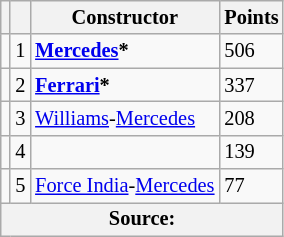<table class="wikitable" style="font-size: 85%;">
<tr>
<th></th>
<th></th>
<th>Constructor</th>
<th>Points</th>
</tr>
<tr>
<td align="left"></td>
<td align="center">1</td>
<td> <strong><a href='#'>Mercedes</a>*</strong></td>
<td align="left">506</td>
</tr>
<tr>
<td align="left"></td>
<td align="center">2</td>
<td> <strong><a href='#'>Ferrari</a>*</strong></td>
<td align="left">337</td>
</tr>
<tr>
<td align="left"></td>
<td align="center">3</td>
<td> <a href='#'>Williams</a>-<a href='#'>Mercedes</a></td>
<td align="left">208</td>
</tr>
<tr>
<td align="left"></td>
<td align="center">4</td>
<td></td>
<td align="left">139</td>
</tr>
<tr>
<td align="left"></td>
<td align="center">5</td>
<td> <a href='#'>Force India</a>-<a href='#'>Mercedes</a></td>
<td align="left">77</td>
</tr>
<tr>
<th colspan=4>Source:</th>
</tr>
</table>
